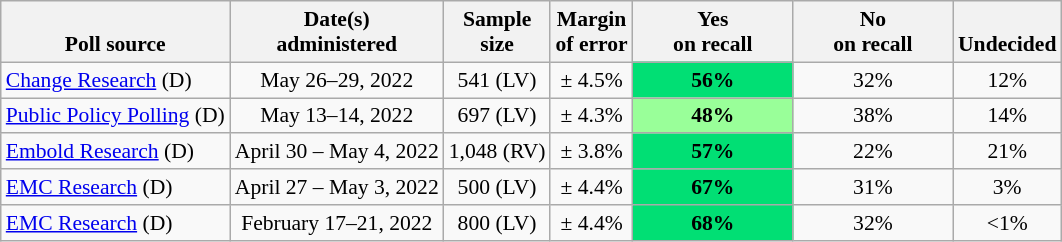<table class="wikitable" style="font-size:90%;text-align:center;">
<tr valign=bottom>
<th>Poll source</th>
<th>Date(s)<br>administered</th>
<th>Sample<br>size</th>
<th>Margin<br>of error</th>
<th style="width:100px;">Yes<br>on recall</th>
<th style="width:100px;">No<br>on recall</th>
<th>Undecided</th>
</tr>
<tr>
<td style="text-align:left;"><a href='#'>Change Research</a> (D)</td>
<td>May 26–29, 2022</td>
<td>541 (LV)</td>
<td>± 4.5%</td>
<td style="background: rgb(1, 223, 116);"><strong>56%</strong></td>
<td>32%</td>
<td>12%</td>
</tr>
<tr>
<td style="text-align:left;"><a href='#'>Public Policy Polling</a> (D)</td>
<td>May 13–14, 2022</td>
<td>697 (LV)</td>
<td>± 4.3%</td>
<td style="background: rgb(153, 255, 153);"><strong>48%</strong></td>
<td>38%</td>
<td>14%</td>
</tr>
<tr>
<td style="text-align:left;"><a href='#'>Embold Research</a> (D)</td>
<td>April 30 – May 4, 2022</td>
<td>1,048 (RV)</td>
<td>± 3.8%</td>
<td style="background: rgb(1, 223, 116);"><strong>57%</strong></td>
<td>22%</td>
<td>21%</td>
</tr>
<tr>
<td style="text-align:left;"><a href='#'>EMC Research</a> (D)</td>
<td>April 27 – May 3, 2022</td>
<td>500 (LV)</td>
<td>± 4.4%</td>
<td style="background: rgb(1, 223, 116);"><strong>67%</strong></td>
<td>31%</td>
<td>3%</td>
</tr>
<tr>
<td style="text-align:left;"><a href='#'>EMC Research</a> (D)</td>
<td>February 17–21, 2022</td>
<td>800 (LV)</td>
<td>± 4.4%</td>
<td style="background: rgb(1, 223, 116);"><strong>68%</strong></td>
<td>32%</td>
<td><1%</td>
</tr>
</table>
